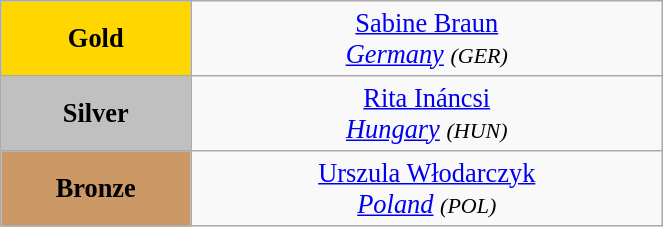<table class="wikitable" style=" text-align:center; font-size:110%;" width="35%">
<tr>
<td bgcolor="gold"><strong>Gold</strong></td>
<td> <a href='#'>Sabine Braun</a><br><em><a href='#'>Germany</a> <small>(GER)</small></em></td>
</tr>
<tr>
<td bgcolor="silver"><strong>Silver</strong></td>
<td> <a href='#'>Rita Ináncsi</a><br><em><a href='#'>Hungary</a> <small>(HUN)</small></em></td>
</tr>
<tr>
<td bgcolor="CC9966"><strong>Bronze</strong></td>
<td> <a href='#'>Urszula Włodarczyk</a><br><em><a href='#'>Poland</a> <small>(POL)</small></em></td>
</tr>
</table>
